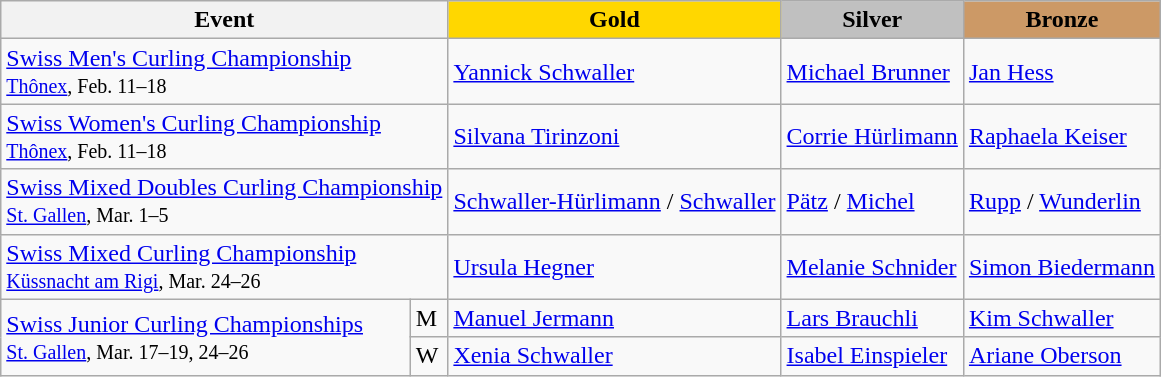<table class="wikitable">
<tr>
<th colspan="2">Event</th>
<th style="background:gold">Gold</th>
<th style="background:silver">Silver</th>
<th style="background:#cc9966">Bronze</th>
</tr>
<tr>
<td colspan="2"><a href='#'>Swiss Men's Curling Championship</a> <br> <small><a href='#'>Thônex</a>, Feb. 11–18</small></td>
<td><a href='#'>Yannick Schwaller</a></td>
<td><a href='#'>Michael Brunner</a></td>
<td><a href='#'>Jan Hess</a></td>
</tr>
<tr>
<td colspan="2"><a href='#'>Swiss Women's Curling Championship</a> <br> <small><a href='#'>Thônex</a>, Feb. 11–18</small></td>
<td><a href='#'>Silvana Tirinzoni</a></td>
<td><a href='#'>Corrie Hürlimann</a></td>
<td><a href='#'>Raphaela Keiser</a></td>
</tr>
<tr>
<td colspan="2"><a href='#'>Swiss Mixed Doubles Curling Championship</a> <br> <small><a href='#'>St. Gallen</a>, Mar. 1–5</small></td>
<td><a href='#'>Schwaller-Hürlimann</a> / <a href='#'>Schwaller</a></td>
<td><a href='#'>Pätz</a> / <a href='#'>Michel</a></td>
<td><a href='#'>Rupp</a> / <a href='#'>Wunderlin</a></td>
</tr>
<tr>
<td colspan="2"><a href='#'>Swiss Mixed Curling Championship</a> <br> <small><a href='#'>Küssnacht am Rigi</a>, Mar. 24–26</small></td>
<td><a href='#'>Ursula Hegner</a></td>
<td><a href='#'>Melanie Schnider</a></td>
<td><a href='#'>Simon Biedermann</a></td>
</tr>
<tr>
<td rowspan="2"><a href='#'>Swiss Junior Curling Championships</a> <br> <small><a href='#'>St. Gallen</a>, Mar. 17–19, 24–26</small></td>
<td>M</td>
<td><a href='#'>Manuel Jermann</a></td>
<td><a href='#'>Lars Brauchli</a></td>
<td><a href='#'>Kim Schwaller</a></td>
</tr>
<tr>
<td>W</td>
<td><a href='#'>Xenia Schwaller</a></td>
<td><a href='#'>Isabel Einspieler</a></td>
<td><a href='#'>Ariane Oberson</a></td>
</tr>
</table>
